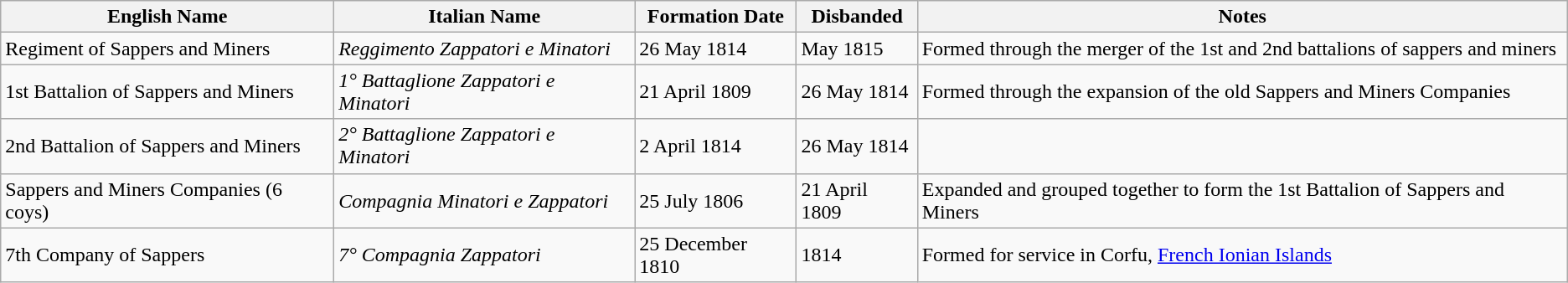<table class="wikitable sortable">
<tr>
<th>English Name</th>
<th>Italian Name</th>
<th>Formation Date</th>
<th>Disbanded</th>
<th>Notes</th>
</tr>
<tr>
<td>Regiment of Sappers and Miners</td>
<td><em>Reggimento Zappatori e Minatori</em></td>
<td>26 May 1814</td>
<td>May 1815</td>
<td>Formed through the merger of the 1st and 2nd battalions of sappers and miners</td>
</tr>
<tr>
<td>1st Battalion of Sappers and Miners</td>
<td><em>1° Battaglione Zappatori e Minatori</em></td>
<td>21 April 1809</td>
<td>26 May 1814</td>
<td>Formed through the expansion of the old Sappers and Miners Companies</td>
</tr>
<tr>
<td>2nd Battalion of Sappers and Miners</td>
<td><em>2° Battaglione Zappatori e Minatori</em></td>
<td>2 April 1814</td>
<td>26 May 1814</td>
<td></td>
</tr>
<tr>
<td>Sappers and Miners Companies (6 coys)</td>
<td><em>Compagnia Minatori e Zappatori</em></td>
<td>25 July 1806</td>
<td>21 April 1809</td>
<td>Expanded and grouped together to form the 1st Battalion of Sappers and Miners</td>
</tr>
<tr>
<td>7th Company of Sappers</td>
<td><em>7° Compagnia Zappatori</em></td>
<td>25 December 1810</td>
<td>1814</td>
<td>Formed for service in Corfu, <a href='#'>French Ionian Islands</a></td>
</tr>
</table>
